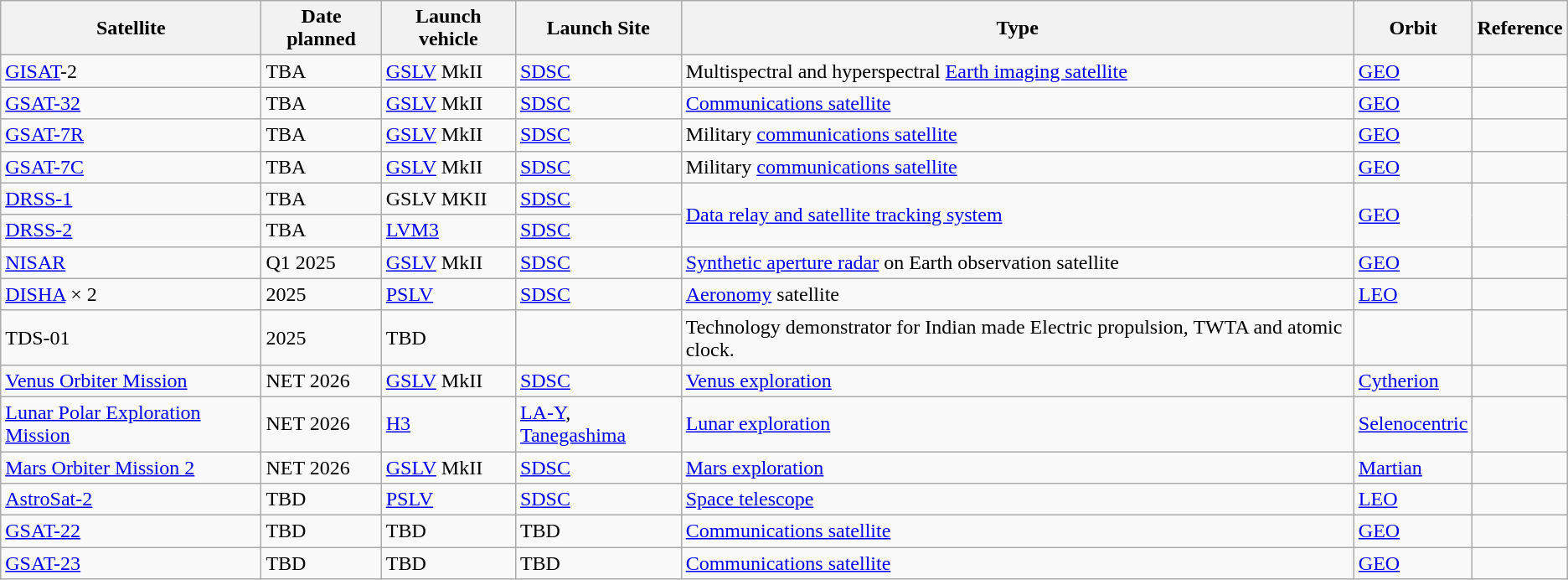<table class="wikitable plainrowheaders">
<tr>
<th scope="col">Satellite</th>
<th scope="col">Date planned</th>
<th scope="col">Launch vehicle</th>
<th>Launch Site</th>
<th scope="col">Type</th>
<th scope="col">Orbit</th>
<th scope="col">Reference</th>
</tr>
<tr>
<td><a href='#'>GISAT</a>-2</td>
<td>TBA</td>
<td> <a href='#'>GSLV</a> MkII</td>
<td><a href='#'>SDSC</a></td>
<td>Multispectral and hyperspectral <a href='#'>Earth imaging satellite</a></td>
<td><a href='#'>GEO</a></td>
<td></td>
</tr>
<tr>
<td><a href='#'>GSAT-32</a></td>
<td>TBA</td>
<td> <a href='#'>GSLV</a> MkII</td>
<td><a href='#'>SDSC</a></td>
<td><a href='#'>Communications satellite</a></td>
<td><a href='#'>GEO</a></td>
<td></td>
</tr>
<tr>
<td><a href='#'>GSAT-7R</a></td>
<td>TBA</td>
<td> <a href='#'>GSLV</a> MkII</td>
<td><a href='#'>SDSC</a></td>
<td>Military <a href='#'>communications satellite</a></td>
<td><a href='#'>GEO</a></td>
<td></td>
</tr>
<tr>
<td><a href='#'>GSAT-7C</a></td>
<td>TBA</td>
<td> <a href='#'>GSLV</a> MkII</td>
<td><a href='#'>SDSC</a></td>
<td>Military <a href='#'>communications satellite</a></td>
<td><a href='#'>GEO</a></td>
<td></td>
</tr>
<tr>
<td><a href='#'>DRSS-1</a></td>
<td>TBA</td>
<td> GSLV MKII</td>
<td><a href='#'>SDSC</a></td>
<td rowspan = "2"><a href='#'>Data relay and satellite tracking system</a></td>
<td rowspan = "2"><a href='#'>GEO</a></td>
<td rowspan = "2"></td>
</tr>
<tr>
<td><a href='#'>DRSS-2</a></td>
<td>TBA</td>
<td> <a href='#'>LVM3</a></td>
<td><a href='#'>SDSC</a></td>
</tr>
<tr>
<td><a href='#'>NISAR</a></td>
<td>Q1 2025</td>
<td> <a href='#'>GSLV</a> MkII</td>
<td><a href='#'>SDSC</a></td>
<td><a href='#'>Synthetic aperture radar</a> on Earth observation satellite</td>
<td><a href='#'>GEO</a></td>
<td></td>
</tr>
<tr>
<td><a href='#'>DISHA</a> × 2</td>
<td>2025</td>
<td> <a href='#'>PSLV</a></td>
<td><a href='#'>SDSC</a></td>
<td><a href='#'>Aeronomy</a> satellite</td>
<td><a href='#'>LEO</a></td>
<td></td>
</tr>
<tr>
<td>TDS-01</td>
<td>2025</td>
<td>TBD</td>
<td></td>
<td>Technology demonstrator for Indian made Electric propulsion, TWTA and atomic clock.</td>
<td></td>
<td></td>
</tr>
<tr>
<td><a href='#'>Venus Orbiter Mission</a></td>
<td>NET 2026</td>
<td> <a href='#'>GSLV</a> MkII</td>
<td><a href='#'>SDSC</a></td>
<td><a href='#'>Venus exploration</a></td>
<td><a href='#'>Cytherion</a></td>
<td></td>
</tr>
<tr>
<td><a href='#'>Lunar Polar Exploration Mission</a></td>
<td>NET 2026</td>
<td> <a href='#'>H3</a></td>
<td> <a href='#'>LA-Y</a>, <a href='#'>Tanegashima</a></td>
<td><a href='#'>Lunar exploration</a></td>
<td><a href='#'>Selenocentric</a></td>
<td></td>
</tr>
<tr>
<td><a href='#'>Mars Orbiter Mission 2</a></td>
<td>NET 2026</td>
<td> <a href='#'>GSLV</a> MkII</td>
<td><a href='#'>SDSC</a></td>
<td><a href='#'>Mars exploration</a></td>
<td><a href='#'>Martian</a></td>
<td></td>
</tr>
<tr>
<td><a href='#'>AstroSat-2</a></td>
<td>TBD</td>
<td> <a href='#'>PSLV</a></td>
<td><a href='#'>SDSC</a></td>
<td><a href='#'>Space telescope</a></td>
<td><a href='#'>LEO</a></td>
<td></td>
</tr>
<tr>
<td><a href='#'>GSAT-22</a></td>
<td>TBD</td>
<td>TBD</td>
<td>TBD</td>
<td><a href='#'>Communications satellite</a></td>
<td><a href='#'>GEO</a></td>
<td></td>
</tr>
<tr>
<td><a href='#'>GSAT-23</a></td>
<td>TBD</td>
<td>TBD</td>
<td>TBD</td>
<td><a href='#'>Communications satellite</a></td>
<td><a href='#'>GEO</a></td>
<td></td>
</tr>
</table>
